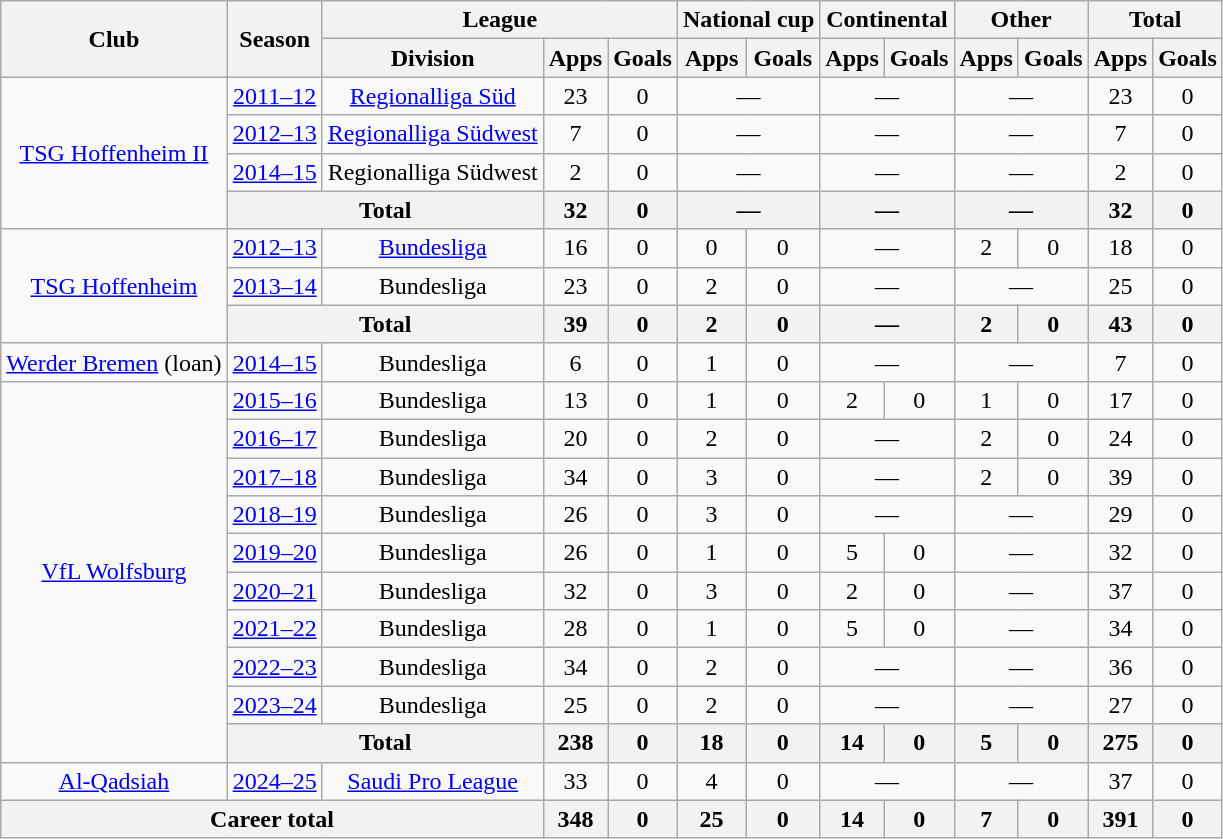<table class="wikitable" style="text-align:center">
<tr>
<th rowspan="2">Club</th>
<th rowspan="2">Season</th>
<th colspan="3">League</th>
<th colspan="2">National cup</th>
<th colspan="2">Continental</th>
<th colspan="2">Other</th>
<th colspan="2">Total</th>
</tr>
<tr>
<th>Division</th>
<th>Apps</th>
<th>Goals</th>
<th>Apps</th>
<th>Goals</th>
<th>Apps</th>
<th>Goals</th>
<th>Apps</th>
<th>Goals</th>
<th>Apps</th>
<th>Goals</th>
</tr>
<tr>
<td rowspan="4"><a href='#'>TSG Hoffenheim II</a></td>
<td><a href='#'>2011–12</a></td>
<td><a href='#'>Regionalliga Süd</a></td>
<td>23</td>
<td>0</td>
<td colspan="2">—</td>
<td colspan="2">—</td>
<td colspan="2">—</td>
<td>23</td>
<td>0</td>
</tr>
<tr>
<td><a href='#'>2012–13</a></td>
<td><a href='#'>Regionalliga Südwest</a></td>
<td>7</td>
<td>0</td>
<td colspan="2">—</td>
<td colspan="2">—</td>
<td colspan="2">—</td>
<td>7</td>
<td>0</td>
</tr>
<tr>
<td><a href='#'>2014–15</a></td>
<td>Regionalliga Südwest</td>
<td>2</td>
<td>0</td>
<td colspan="2">—</td>
<td colspan="2">—</td>
<td colspan="2">—</td>
<td>2</td>
<td>0</td>
</tr>
<tr>
<th colspan="2">Total</th>
<th>32</th>
<th>0</th>
<th colspan="2">—</th>
<th colspan="2">—</th>
<th colspan="2">—</th>
<th>32</th>
<th>0</th>
</tr>
<tr>
<td rowspan="3"><a href='#'>TSG Hoffenheim</a></td>
<td><a href='#'>2012–13</a></td>
<td><a href='#'>Bundesliga</a></td>
<td>16</td>
<td>0</td>
<td>0</td>
<td>0</td>
<td colspan="2">—</td>
<td>2</td>
<td>0</td>
<td>18</td>
<td>0</td>
</tr>
<tr>
<td><a href='#'>2013–14</a></td>
<td>Bundesliga</td>
<td>23</td>
<td>0</td>
<td>2</td>
<td>0</td>
<td colspan="2">—</td>
<td colspan="2">—</td>
<td>25</td>
<td>0</td>
</tr>
<tr>
<th colspan="2">Total</th>
<th>39</th>
<th>0</th>
<th>2</th>
<th>0</th>
<th colspan="2">—</th>
<th>2</th>
<th>0</th>
<th>43</th>
<th>0</th>
</tr>
<tr>
<td><a href='#'>Werder Bremen</a> (loan)</td>
<td><a href='#'>2014–15</a></td>
<td>Bundesliga</td>
<td>6</td>
<td>0</td>
<td>1</td>
<td>0</td>
<td colspan="2">—</td>
<td colspan="2">—</td>
<td>7</td>
<td>0</td>
</tr>
<tr>
<td rowspan="10"><a href='#'>VfL Wolfsburg</a></td>
<td><a href='#'>2015–16</a></td>
<td>Bundesliga</td>
<td>13</td>
<td>0</td>
<td>1</td>
<td>0</td>
<td>2</td>
<td>0</td>
<td>1</td>
<td>0</td>
<td>17</td>
<td>0</td>
</tr>
<tr>
<td><a href='#'>2016–17</a></td>
<td>Bundesliga</td>
<td>20</td>
<td>0</td>
<td>2</td>
<td>0</td>
<td colspan="2">—</td>
<td>2</td>
<td>0</td>
<td>24</td>
<td>0</td>
</tr>
<tr>
<td><a href='#'>2017–18</a></td>
<td>Bundesliga</td>
<td>34</td>
<td>0</td>
<td>3</td>
<td>0</td>
<td colspan="2">—</td>
<td>2</td>
<td>0</td>
<td>39</td>
<td>0</td>
</tr>
<tr>
<td><a href='#'>2018–19</a></td>
<td>Bundesliga</td>
<td>26</td>
<td>0</td>
<td>3</td>
<td>0</td>
<td colspan="2">—</td>
<td colspan="2">—</td>
<td>29</td>
<td>0</td>
</tr>
<tr>
<td><a href='#'>2019–20</a></td>
<td>Bundesliga</td>
<td>26</td>
<td>0</td>
<td>1</td>
<td>0</td>
<td>5</td>
<td>0</td>
<td colspan="2">—</td>
<td>32</td>
<td>0</td>
</tr>
<tr>
<td><a href='#'>2020–21</a></td>
<td>Bundesliga</td>
<td>32</td>
<td>0</td>
<td>3</td>
<td>0</td>
<td>2</td>
<td>0</td>
<td colspan="2">—</td>
<td>37</td>
<td>0</td>
</tr>
<tr>
<td><a href='#'>2021–22</a></td>
<td>Bundesliga</td>
<td>28</td>
<td>0</td>
<td>1</td>
<td>0</td>
<td>5</td>
<td>0</td>
<td colspan="2">—</td>
<td>34</td>
<td>0</td>
</tr>
<tr>
<td><a href='#'>2022–23</a></td>
<td>Bundesliga</td>
<td>34</td>
<td>0</td>
<td>2</td>
<td>0</td>
<td colspan="2">—</td>
<td colspan="2">—</td>
<td>36</td>
<td>0</td>
</tr>
<tr>
<td><a href='#'>2023–24</a></td>
<td>Bundesliga</td>
<td>25</td>
<td>0</td>
<td>2</td>
<td>0</td>
<td colspan="2">—</td>
<td colspan="2">—</td>
<td>27</td>
<td>0</td>
</tr>
<tr>
<th colspan="2">Total</th>
<th>238</th>
<th>0</th>
<th>18</th>
<th>0</th>
<th>14</th>
<th>0</th>
<th>5</th>
<th>0</th>
<th>275</th>
<th>0</th>
</tr>
<tr>
<td><a href='#'>Al-Qadsiah</a></td>
<td><a href='#'>2024–25</a></td>
<td><a href='#'>Saudi Pro League</a></td>
<td>33</td>
<td>0</td>
<td>4</td>
<td>0</td>
<td colspan="2">—</td>
<td colspan="2">—</td>
<td>37</td>
<td>0</td>
</tr>
<tr>
<th colspan="3">Career total</th>
<th>348</th>
<th>0</th>
<th>25</th>
<th>0</th>
<th>14</th>
<th>0</th>
<th>7</th>
<th>0</th>
<th>391</th>
<th>0</th>
</tr>
</table>
